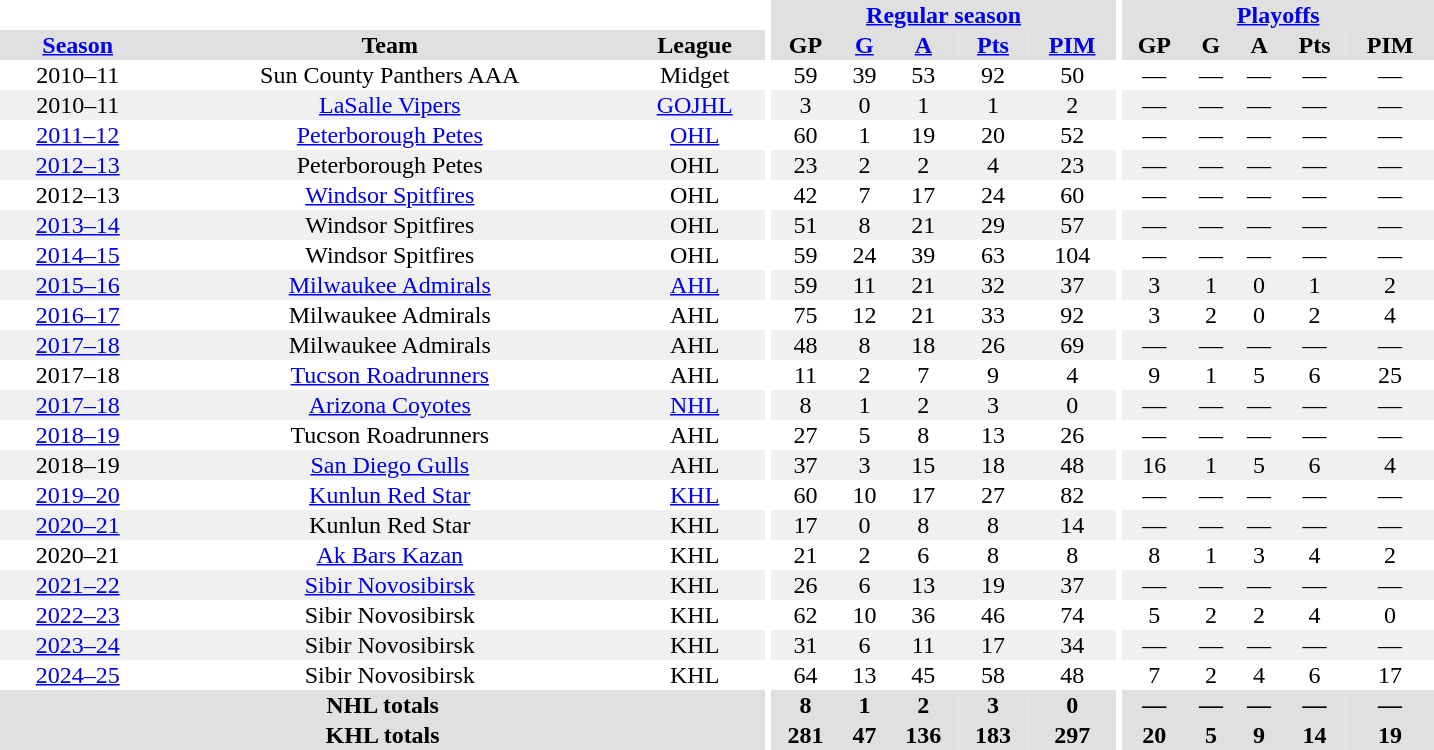<table border="0" cellpadding="1" cellspacing="0" style="text-align:center; width:60em">
<tr bgcolor="#e0e0e0">
<th colspan="3" bgcolor="#ffffff"></th>
<th rowspan="99" bgcolor="#ffffff"></th>
<th colspan="5"><a href='#'>Regular season</a></th>
<th rowspan="99" bgcolor="#ffffff"></th>
<th colspan="5"><a href='#'>Playoffs</a></th>
</tr>
<tr bgcolor="#e0e0e0">
<th><a href='#'>Season</a></th>
<th>Team</th>
<th>League</th>
<th>GP</th>
<th><a href='#'>G</a></th>
<th><a href='#'>A</a></th>
<th><a href='#'>Pts</a></th>
<th><a href='#'>PIM</a></th>
<th>GP</th>
<th>G</th>
<th>A</th>
<th>Pts</th>
<th>PIM</th>
</tr>
<tr>
<td>2010–11</td>
<td>Sun County Panthers AAA</td>
<td Midget Hockey>Midget</td>
<td>59</td>
<td>39</td>
<td>53</td>
<td>92</td>
<td>50</td>
<td>—</td>
<td>—</td>
<td>—</td>
<td>—</td>
<td>—</td>
</tr>
<tr bgcolor="#f0f0f0">
<td>2010–11</td>
<td><a href='#'>LaSalle Vipers</a></td>
<td><a href='#'>GOJHL</a></td>
<td>3</td>
<td>0</td>
<td>1</td>
<td>1</td>
<td>2</td>
<td>—</td>
<td>—</td>
<td>—</td>
<td>—</td>
<td>—</td>
</tr>
<tr>
<td><a href='#'>2011–12</a></td>
<td><a href='#'>Peterborough Petes</a></td>
<td><a href='#'>OHL</a></td>
<td>60</td>
<td>1</td>
<td>19</td>
<td>20</td>
<td>52</td>
<td>—</td>
<td>—</td>
<td>—</td>
<td>—</td>
<td>—</td>
</tr>
<tr bgcolor="#f0f0f0">
<td><a href='#'>2012–13</a></td>
<td>Peterborough Petes</td>
<td>OHL</td>
<td>23</td>
<td>2</td>
<td>2</td>
<td>4</td>
<td>23</td>
<td>—</td>
<td>—</td>
<td>—</td>
<td>—</td>
<td>—</td>
</tr>
<tr>
<td>2012–13</td>
<td><a href='#'>Windsor Spitfires</a></td>
<td>OHL</td>
<td>42</td>
<td>7</td>
<td>17</td>
<td>24</td>
<td>60</td>
<td>—</td>
<td>—</td>
<td>—</td>
<td>—</td>
<td>—</td>
</tr>
<tr bgcolor="#f0f0f0">
<td><a href='#'>2013–14</a></td>
<td>Windsor Spitfires</td>
<td>OHL</td>
<td>51</td>
<td>8</td>
<td>21</td>
<td>29</td>
<td>57</td>
<td>—</td>
<td>—</td>
<td>—</td>
<td>—</td>
<td>—</td>
</tr>
<tr>
<td><a href='#'>2014–15</a></td>
<td>Windsor Spitfires</td>
<td>OHL</td>
<td>59</td>
<td>24</td>
<td>39</td>
<td>63</td>
<td>104</td>
<td>—</td>
<td>—</td>
<td>—</td>
<td>—</td>
<td>—</td>
</tr>
<tr bgcolor="#f0f0f0">
<td><a href='#'>2015–16</a></td>
<td><a href='#'>Milwaukee Admirals</a></td>
<td><a href='#'>AHL</a></td>
<td>59</td>
<td>11</td>
<td>21</td>
<td>32</td>
<td>37</td>
<td>3</td>
<td>1</td>
<td>0</td>
<td>1</td>
<td>2</td>
</tr>
<tr>
<td><a href='#'>2016–17</a></td>
<td>Milwaukee Admirals</td>
<td>AHL</td>
<td>75</td>
<td>12</td>
<td>21</td>
<td>33</td>
<td>92</td>
<td>3</td>
<td>2</td>
<td>0</td>
<td>2</td>
<td>4</td>
<td></td>
</tr>
<tr bgcolor="#f0f0f0">
<td><a href='#'>2017–18</a></td>
<td>Milwaukee Admirals</td>
<td>AHL</td>
<td>48</td>
<td>8</td>
<td>18</td>
<td>26</td>
<td>69</td>
<td>—</td>
<td>—</td>
<td>—</td>
<td>—</td>
<td>—</td>
</tr>
<tr>
<td>2017–18</td>
<td><a href='#'>Tucson Roadrunners</a></td>
<td>AHL</td>
<td>11</td>
<td>2</td>
<td>7</td>
<td>9</td>
<td>4</td>
<td>9</td>
<td>1</td>
<td>5</td>
<td>6</td>
<td>25</td>
</tr>
<tr bgcolor="#f0f0f0">
<td><a href='#'>2017–18</a></td>
<td><a href='#'>Arizona Coyotes</a></td>
<td><a href='#'>NHL</a></td>
<td>8</td>
<td>1</td>
<td>2</td>
<td>3</td>
<td>0</td>
<td>—</td>
<td>—</td>
<td>—</td>
<td>—</td>
<td>—</td>
</tr>
<tr>
<td><a href='#'>2018–19</a></td>
<td>Tucson Roadrunners</td>
<td>AHL</td>
<td>27</td>
<td>5</td>
<td>8</td>
<td>13</td>
<td>26</td>
<td>—</td>
<td>—</td>
<td>—</td>
<td>—</td>
<td>—</td>
</tr>
<tr bgcolor="#f0f0f0">
<td>2018–19</td>
<td><a href='#'>San Diego Gulls</a></td>
<td>AHL</td>
<td>37</td>
<td>3</td>
<td>15</td>
<td>18</td>
<td>48</td>
<td>16</td>
<td>1</td>
<td>5</td>
<td>6</td>
<td>4</td>
</tr>
<tr>
<td><a href='#'>2019–20</a></td>
<td><a href='#'>Kunlun Red Star</a></td>
<td><a href='#'>KHL</a></td>
<td>60</td>
<td>10</td>
<td>17</td>
<td>27</td>
<td>82</td>
<td>—</td>
<td>—</td>
<td>—</td>
<td>—</td>
<td>—</td>
</tr>
<tr bgcolor="#f0f0f0">
<td><a href='#'>2020–21</a></td>
<td>Kunlun Red Star</td>
<td>KHL</td>
<td>17</td>
<td>0</td>
<td>8</td>
<td>8</td>
<td>14</td>
<td>—</td>
<td>—</td>
<td>—</td>
<td>—</td>
<td>—</td>
</tr>
<tr>
<td>2020–21</td>
<td><a href='#'>Ak Bars Kazan</a></td>
<td>KHL</td>
<td>21</td>
<td>2</td>
<td>6</td>
<td>8</td>
<td>8</td>
<td>8</td>
<td>1</td>
<td>3</td>
<td>4</td>
<td>2</td>
</tr>
<tr bgcolor="#f0f0f0">
<td><a href='#'>2021–22</a></td>
<td><a href='#'>Sibir Novosibirsk</a></td>
<td>KHL</td>
<td>26</td>
<td>6</td>
<td>13</td>
<td>19</td>
<td>37</td>
<td>—</td>
<td>—</td>
<td>—</td>
<td>—</td>
<td>—</td>
</tr>
<tr>
<td><a href='#'>2022–23</a></td>
<td>Sibir Novosibirsk</td>
<td>KHL</td>
<td>62</td>
<td>10</td>
<td>36</td>
<td>46</td>
<td>74</td>
<td>5</td>
<td>2</td>
<td>2</td>
<td>4</td>
<td>0</td>
</tr>
<tr bgcolor="#f0f0f0">
<td><a href='#'>2023–24</a></td>
<td>Sibir Novosibirsk</td>
<td>KHL</td>
<td>31</td>
<td>6</td>
<td>11</td>
<td>17</td>
<td>34</td>
<td>—</td>
<td>—</td>
<td>—</td>
<td>—</td>
<td>—</td>
</tr>
<tr>
<td><a href='#'>2024–25</a></td>
<td>Sibir Novosibirsk</td>
<td>KHL</td>
<td>64</td>
<td>13</td>
<td>45</td>
<td>58</td>
<td>48</td>
<td>7</td>
<td>2</td>
<td>4</td>
<td>6</td>
<td>17</td>
</tr>
<tr style="background:#e0e0e0;">
<th colspan="3">NHL totals</th>
<th>8</th>
<th>1</th>
<th>2</th>
<th>3</th>
<th>0</th>
<th>—</th>
<th>—</th>
<th>—</th>
<th>—</th>
<th>—</th>
</tr>
<tr style="background:#e0e0e0;">
<th colspan="3">KHL totals</th>
<th>281</th>
<th>47</th>
<th>136</th>
<th>183</th>
<th>297</th>
<th>20</th>
<th>5</th>
<th>9</th>
<th>14</th>
<th>19</th>
</tr>
</table>
